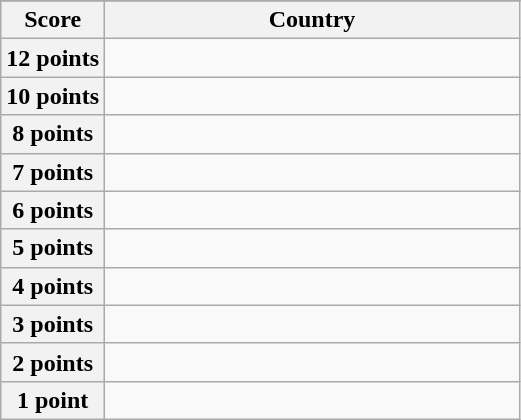<table class="wikitable">
<tr>
</tr>
<tr>
<th scope="col" width="20%">Score</th>
<th scope="col">Country</th>
</tr>
<tr>
<th scope="row">12 points</th>
<td></td>
</tr>
<tr>
<th scope="row">10 points</th>
<td></td>
</tr>
<tr>
<th scope="row">8 points</th>
<td></td>
</tr>
<tr>
<th scope="row">7 points</th>
<td></td>
</tr>
<tr>
<th scope="row">6 points</th>
<td></td>
</tr>
<tr>
<th scope="row">5 points</th>
<td></td>
</tr>
<tr>
<th scope="row">4 points</th>
<td></td>
</tr>
<tr>
<th scope="row">3 points</th>
<td></td>
</tr>
<tr>
<th scope="row">2 points</th>
<td></td>
</tr>
<tr>
<th scope="row">1 point</th>
<td></td>
</tr>
</table>
